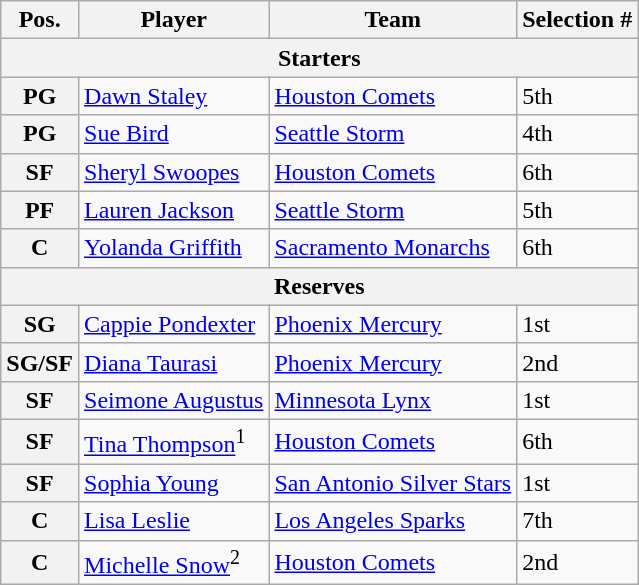<table class="wikitable">
<tr>
<th>Pos.</th>
<th>Player</th>
<th>Team</th>
<th>Selection #</th>
</tr>
<tr>
<th colspan="5">Starters</th>
</tr>
<tr>
<th>PG</th>
<td> <a href='#'>Dawn Staley</a></td>
<td><a href='#'>Houston Comets</a></td>
<td>5th</td>
</tr>
<tr>
<th>PG</th>
<td> <a href='#'>Sue Bird</a></td>
<td><a href='#'>Seattle Storm</a></td>
<td>4th</td>
</tr>
<tr>
<th>SF</th>
<td> <a href='#'>Sheryl Swoopes</a></td>
<td><a href='#'>Houston Comets</a></td>
<td>6th</td>
</tr>
<tr>
<th>PF</th>
<td> <a href='#'>Lauren Jackson</a></td>
<td><a href='#'>Seattle Storm</a></td>
<td>5th</td>
</tr>
<tr>
<th>C</th>
<td> <a href='#'>Yolanda Griffith</a></td>
<td><a href='#'>Sacramento Monarchs</a></td>
<td>6th</td>
</tr>
<tr>
<th colspan="5">Reserves</th>
</tr>
<tr>
<th>SG</th>
<td> <a href='#'>Cappie Pondexter</a></td>
<td><a href='#'>Phoenix Mercury</a></td>
<td>1st</td>
</tr>
<tr>
<th>SG/SF</th>
<td> <a href='#'>Diana Taurasi</a></td>
<td><a href='#'>Phoenix Mercury</a></td>
<td>2nd</td>
</tr>
<tr>
<th>SF</th>
<td> <a href='#'>Seimone Augustus</a></td>
<td><a href='#'>Minnesota Lynx</a></td>
<td>1st</td>
</tr>
<tr>
<th>SF</th>
<td> <a href='#'>Tina Thompson</a><sup>1</sup></td>
<td><a href='#'>Houston Comets</a></td>
<td>6th</td>
</tr>
<tr>
<th>SF</th>
<td> <a href='#'>Sophia Young</a></td>
<td><a href='#'>San Antonio Silver Stars</a></td>
<td>1st</td>
</tr>
<tr>
<th>C</th>
<td> <a href='#'>Lisa Leslie</a></td>
<td><a href='#'>Los Angeles Sparks</a></td>
<td>7th</td>
</tr>
<tr>
<th>C</th>
<td> <a href='#'>Michelle Snow</a><sup>2</sup></td>
<td><a href='#'>Houston Comets</a></td>
<td>2nd</td>
</tr>
</table>
